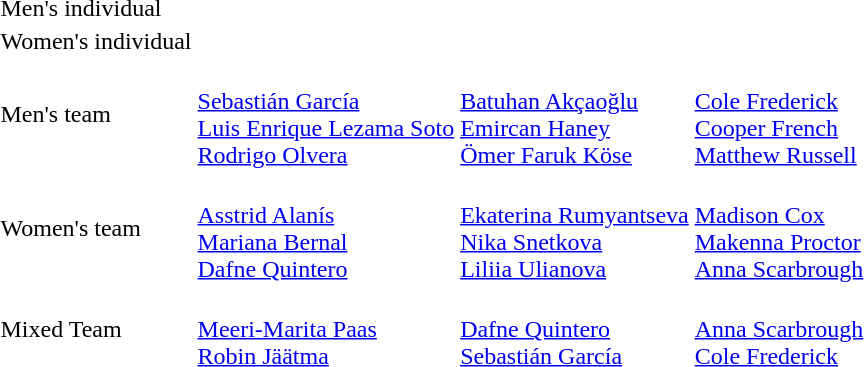<table>
<tr>
<td>Men's individual</td>
<td></td>
<td></td>
<td></td>
</tr>
<tr>
<td>Women's individual</td>
<td></td>
<td></td>
<td></td>
</tr>
<tr>
<td>Men's team</td>
<td><br><a href='#'>Sebastián García</a><br><a href='#'>Luis Enrique Lezama Soto</a><br><a href='#'>Rodrigo Olvera</a></td>
<td><br><a href='#'>Batuhan Akçaoğlu</a><br><a href='#'>Emircan Haney</a><br><a href='#'>Ömer Faruk Köse</a></td>
<td><br><a href='#'>Cole Frederick</a><br><a href='#'>Cooper French</a><br><a href='#'>Matthew Russell</a></td>
</tr>
<tr>
<td>Women's team</td>
<td><br><a href='#'>Asstrid Alanís</a><br><a href='#'>Mariana Bernal</a><br><a href='#'>Dafne Quintero</a></td>
<td><br><a href='#'>Ekaterina Rumyantseva</a><br><a href='#'>Nika Snetkova</a><br><a href='#'>Liliia Ulianova</a></td>
<td><br><a href='#'>Madison Cox</a><br><a href='#'>Makenna Proctor</a><br><a href='#'>Anna Scarbrough</a></td>
</tr>
<tr>
<td>Mixed Team</td>
<td><br><a href='#'>Meeri-Marita Paas</a><br><a href='#'>Robin Jäätma</a></td>
<td><br><a href='#'>Dafne Quintero</a><br><a href='#'>Sebastián García</a></td>
<td><br><a href='#'>Anna Scarbrough</a><br><a href='#'>Cole Frederick</a></td>
</tr>
</table>
